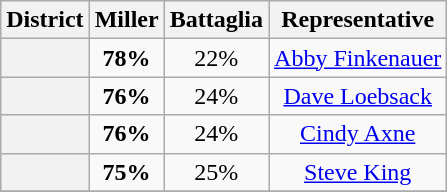<table class=wikitable>
<tr>
<th>District</th>
<th>Miller</th>
<th>Battaglia</th>
<th>Representative</th>
</tr>
<tr align=center>
<th></th>
<td><strong>78%</strong></td>
<td>22%</td>
<td><a href='#'>Abby Finkenauer</a></td>
</tr>
<tr align=center>
<th></th>
<td><strong>76%</strong></td>
<td>24%</td>
<td><a href='#'>Dave Loebsack</a></td>
</tr>
<tr align=center>
<th></th>
<td><strong>76%</strong></td>
<td>24%</td>
<td><a href='#'>Cindy Axne</a></td>
</tr>
<tr align=center>
<th></th>
<td><strong>75%</strong></td>
<td>25%</td>
<td><a href='#'>Steve King</a></td>
</tr>
<tr align=center>
</tr>
</table>
